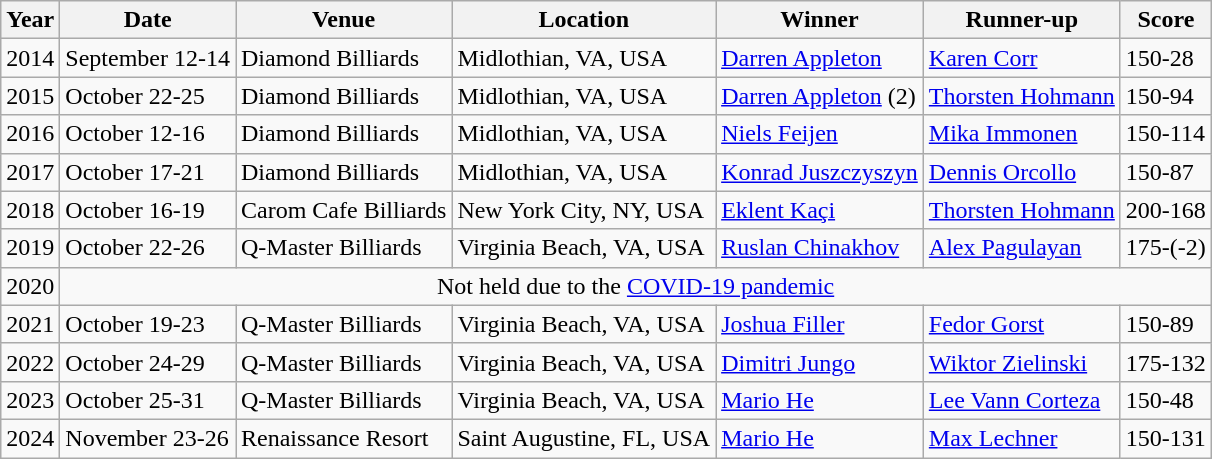<table class="wikitable">
<tr>
<th>Year</th>
<th>Date</th>
<th>Venue</th>
<th>Location</th>
<th>Winner</th>
<th>Runner-up</th>
<th>Score</th>
</tr>
<tr>
<td>2014</td>
<td>September 12-14</td>
<td>Diamond Billiards</td>
<td>Midlothian, VA, USA</td>
<td> <a href='#'>Darren Appleton</a></td>
<td> <a href='#'>Karen Corr</a></td>
<td>150-28</td>
</tr>
<tr>
<td>2015</td>
<td>October 22-25</td>
<td>Diamond Billiards</td>
<td>Midlothian, VA, USA</td>
<td> <a href='#'>Darren Appleton</a> (2)</td>
<td> <a href='#'>Thorsten Hohmann</a></td>
<td>150-94</td>
</tr>
<tr>
<td>2016</td>
<td>October 12-16</td>
<td>Diamond Billiards</td>
<td>Midlothian, VA, USA</td>
<td> <a href='#'>Niels Feijen</a></td>
<td> <a href='#'>Mika Immonen</a></td>
<td>150-114</td>
</tr>
<tr>
<td>2017</td>
<td>October 17-21</td>
<td>Diamond Billiards</td>
<td>Midlothian, VA, USA</td>
<td> <a href='#'>Konrad Juszczyszyn</a></td>
<td> <a href='#'>Dennis Orcollo</a></td>
<td>150-87</td>
</tr>
<tr>
<td>2018</td>
<td>October 16-19</td>
<td>Carom Cafe Billiards</td>
<td>New York City, NY, USA</td>
<td> <a href='#'>Eklent Kaçi</a></td>
<td> <a href='#'>Thorsten Hohmann</a></td>
<td>200-168</td>
</tr>
<tr>
<td>2019</td>
<td>October 22-26</td>
<td>Q-Master Billiards</td>
<td>Virginia Beach, VA, USA</td>
<td> <a href='#'>Ruslan Chinakhov</a></td>
<td> <a href='#'>Alex Pagulayan</a></td>
<td>175-(-2)</td>
</tr>
<tr>
<td>2020</td>
<td colspan="7" align="center">Not held due to the <a href='#'>COVID-19 pandemic</a></td>
</tr>
<tr>
<td>2021</td>
<td>October 19-23</td>
<td>Q-Master Billiards</td>
<td>Virginia Beach, VA, USA</td>
<td> <a href='#'>Joshua Filler</a></td>
<td> <a href='#'>Fedor Gorst</a></td>
<td>150-89</td>
</tr>
<tr>
<td>2022</td>
<td>October 24-29</td>
<td>Q-Master Billiards</td>
<td>Virginia Beach, VA, USA</td>
<td> <a href='#'>Dimitri Jungo</a></td>
<td> <a href='#'>Wiktor Zielinski</a></td>
<td>175-132</td>
</tr>
<tr>
<td>2023</td>
<td>October 25-31</td>
<td>Q-Master Billiards</td>
<td>Virginia Beach, VA, USA</td>
<td> <a href='#'>Mario He</a></td>
<td> <a href='#'>Lee Vann Corteza</a></td>
<td>150-48</td>
</tr>
<tr>
<td>2024</td>
<td>November 23-26</td>
<td>Renaissance Resort</td>
<td>Saint  Augustine, FL, USA</td>
<td> <a href='#'>Mario He</a></td>
<td> <a href='#'>Max Lechner</a></td>
<td>150-131</td>
</tr>
</table>
